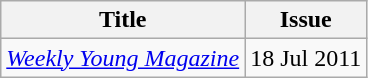<table class="wikitable">
<tr>
<th>Title</th>
<th>Issue</th>
</tr>
<tr>
<td><em><a href='#'>Weekly Young Magazine</a></em></td>
<td>18 Jul 2011</td>
</tr>
</table>
